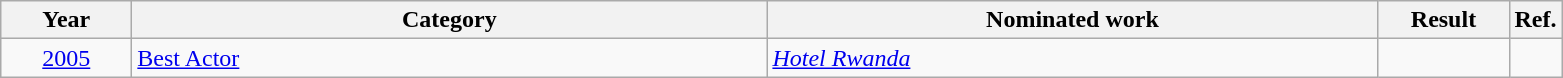<table class=wikitable>
<tr>
<th scope="col" style="width:5em;">Year</th>
<th scope="col" style="width:26em;">Category</th>
<th scope="col" style="width:25em;">Nominated work</th>
<th scope="col" style="width:5em;">Result</th>
<th>Ref.</th>
</tr>
<tr>
<td style="text-align:center;"><a href='#'>2005</a></td>
<td rowspan="3"><a href='#'>Best Actor</a></td>
<td><em><a href='#'>Hotel Rwanda</a></em></td>
<td></td>
<td style="text-align:center;"></td>
</tr>
</table>
